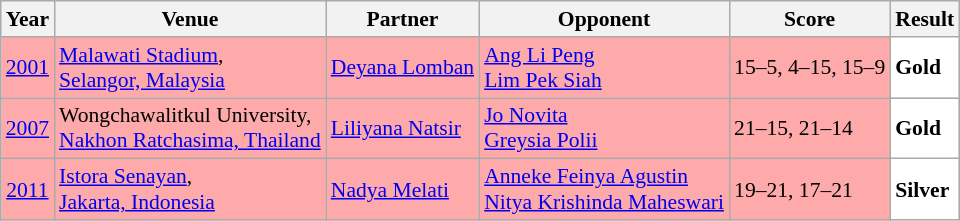<table class="sortable wikitable" style="font-size: 90%">
<tr>
<th>Year</th>
<th>Venue</th>
<th>Partner</th>
<th>Opponent</th>
<th>Score</th>
<th>Result</th>
</tr>
<tr style="background:#FFAAAA">
<td align="center"><a href='#'>2001</a></td>
<td align="left"><a href='#'>Malawati Stadium</a>,<br><a href='#'>Selangor, Malaysia</a></td>
<td align="left"> <a href='#'>Deyana Lomban</a></td>
<td align="left"> <a href='#'>Ang Li Peng</a> <br>  <a href='#'>Lim Pek Siah</a></td>
<td align="left">15–5, 4–15, 15–9</td>
<td style="text-align:left; background:white"> <strong>Gold</strong></td>
</tr>
<tr style="background:#FFAAAA">
<td align="center"><a href='#'>2007</a></td>
<td align="left">Wongchawalitkul University,<br><a href='#'>Nakhon Ratchasima, Thailand</a></td>
<td align="left"> <a href='#'>Liliyana Natsir</a></td>
<td align="left"> <a href='#'>Jo Novita</a> <br>  <a href='#'>Greysia Polii</a></td>
<td align="left">21–15, 21–14</td>
<td style="text-align:left; background:white"> <strong>Gold</strong></td>
</tr>
<tr style="background:#FFAAAA">
<td align="center"><a href='#'>2011</a></td>
<td align="left"><a href='#'>Istora Senayan</a>,<br><a href='#'>Jakarta, Indonesia</a></td>
<td align="left"> <a href='#'>Nadya Melati</a></td>
<td align="left"> <a href='#'>Anneke Feinya Agustin</a> <br>  <a href='#'>Nitya Krishinda Maheswari</a></td>
<td align="left">19–21, 17–21</td>
<td style="text-align:left; background:white"> <strong>Silver</strong></td>
</tr>
</table>
